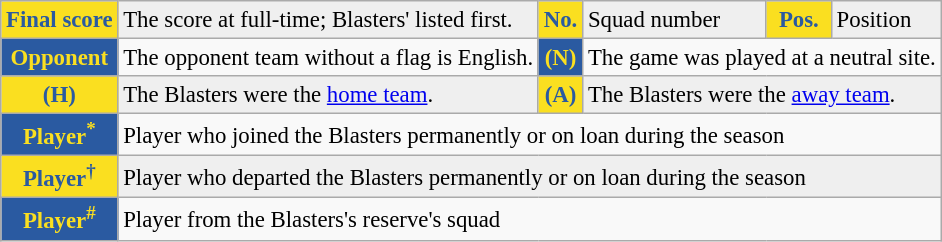<table class="wikitable" style="font-size:95%;">
<tr bgcolor="#EFEFEF">
<th style="background:#FADF20; color:#2A5AA1; text-align:center;">Final score</th>
<td>The score at full-time; Blasters' listed first.</td>
<th style="background:#FADF20; color:#2A5AA1; text-align:center;">No.</th>
<td>Squad number</td>
<th style="background:#FADF20; color:#2A5AA1; text-align:center;">Pos.</th>
<td>Position</td>
</tr>
<tr>
<th style="background:#2A5AA1; color:#FADF20; text-align:center;">Opponent</th>
<td>The opponent team without a flag is English.</td>
<th style="background:#2A5AA1; color:#FADF20; text-align:center;">(N)</th>
<td colspan="3">The game was played at a neutral site.</td>
</tr>
<tr bgcolor="#EFEFEF">
<th style="background:#FADF20; color:#2A5AA1; text-align:center;">(H)</th>
<td>The Blasters were the <a href='#'>home team</a>.</td>
<th style="background:#FADF20; color:#2A5AA1; text-align:center;">(A)</th>
<td colspan="3">The Blasters were the <a href='#'>away team</a>.</td>
</tr>
<tr>
<th style="background:#2A5AA1; color:#FADF20; text-align:center;">Player<sup>*</sup></th>
<td colspan="5">Player who joined the Blasters permanently or on loan during the season</td>
</tr>
<tr bgcolor="#EFEFEF">
<th style="background:#FADF20; color:#2A5AA1; text-align:center;">Player<sup>†</sup></th>
<td colspan="5">Player who departed the Blasters permanently or on loan during the season</td>
</tr>
<tr>
<th style="background:#2A5AA1; color:#FADF20; text-align:center;">Player<sup>#</sup></th>
<td colspan="5">Player from the Blasters's reserve's squad</td>
</tr>
</table>
